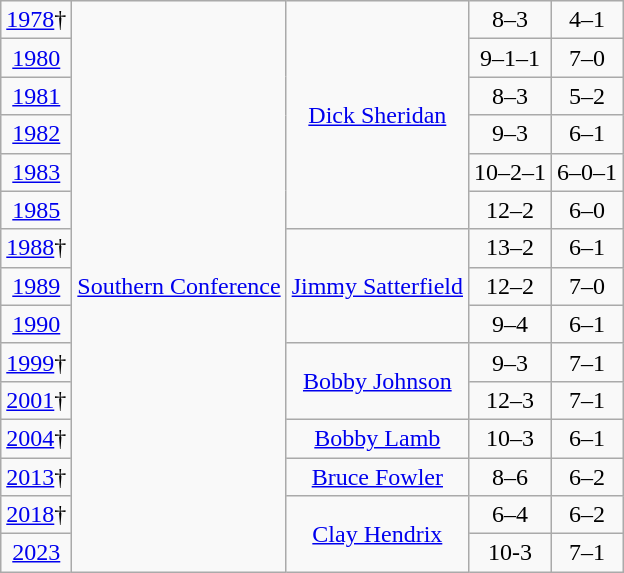<table class="wikitable" style="text-align:center">
<tr>
<td><a href='#'>1978</a>†</td>
<td rowspan="15"><a href='#'>Southern Conference</a></td>
<td rowspan="6"><a href='#'>Dick Sheridan</a></td>
<td>8–3</td>
<td>4–1</td>
</tr>
<tr align="center">
<td><a href='#'>1980</a></td>
<td>9–1–1</td>
<td>7–0</td>
</tr>
<tr align="center">
<td><a href='#'>1981</a></td>
<td>8–3</td>
<td>5–2</td>
</tr>
<tr align="center">
<td><a href='#'>1982</a></td>
<td>9–3</td>
<td>6–1</td>
</tr>
<tr align="center">
<td><a href='#'>1983</a></td>
<td>10–2–1</td>
<td>6–0–1</td>
</tr>
<tr align="center">
<td><a href='#'>1985</a></td>
<td>12–2</td>
<td>6–0</td>
</tr>
<tr align="center">
<td><a href='#'>1988</a>†</td>
<td rowspan="3"><a href='#'>Jimmy Satterfield</a></td>
<td>13–2</td>
<td>6–1</td>
</tr>
<tr align="center">
<td><a href='#'>1989</a></td>
<td>12–2</td>
<td>7–0</td>
</tr>
<tr align="center">
<td><a href='#'>1990</a></td>
<td>9–4</td>
<td>6–1</td>
</tr>
<tr align="center">
<td><a href='#'>1999</a>†</td>
<td rowspan="2"><a href='#'>Bobby Johnson</a></td>
<td>9–3</td>
<td>7–1</td>
</tr>
<tr align="center">
<td><a href='#'>2001</a>†</td>
<td>12–3</td>
<td>7–1</td>
</tr>
<tr align="center">
<td><a href='#'>2004</a>†</td>
<td><a href='#'>Bobby Lamb</a></td>
<td>10–3</td>
<td>6–1</td>
</tr>
<tr align="center">
<td><a href='#'>2013</a>†</td>
<td><a href='#'>Bruce Fowler</a></td>
<td>8–6</td>
<td>6–2</td>
</tr>
<tr align="center">
<td><a href='#'>2018</a>†</td>
<td rowspan="2"><a href='#'>Clay Hendrix</a></td>
<td>6–4</td>
<td>6–2</td>
</tr>
<tr align="center">
<td><a href='#'>2023</a></td>
<td>10-3</td>
<td>7–1</td>
</tr>
</table>
